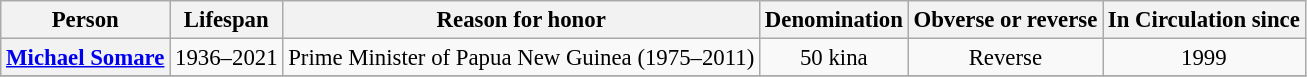<table class="wikitable" style="font-size: 95%; text-align:center;">
<tr>
<th>Person</th>
<th>Lifespan</th>
<th>Reason for honor</th>
<th>Denomination</th>
<th>Obverse or reverse</th>
<th>In Circulation since</th>
</tr>
<tr>
<th><a href='#'>Michael Somare</a></th>
<td>1936–2021</td>
<td>Prime Minister of Papua New Guinea (1975–2011)</td>
<td>50 kina</td>
<td>Reverse</td>
<td>1999</td>
</tr>
<tr>
</tr>
</table>
